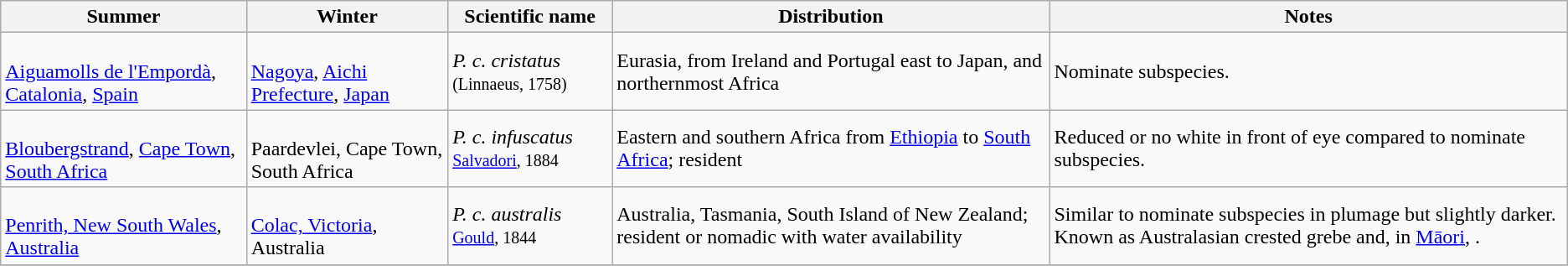<table class="wikitable ">
<tr>
<th>Summer</th>
<th>Winter</th>
<th>Scientific name</th>
<th>Distribution</th>
<th>Notes</th>
</tr>
<tr>
<td><br><a href='#'>Aiguamolls de l'Empordà</a>, <a href='#'>Catalonia</a>, <a href='#'>Spain</a></td>
<td><br><a href='#'>Nagoya</a>, <a href='#'>Aichi Prefecture</a>, <a href='#'>Japan</a></td>
<td><em>P. c. cristatus</em> <small>(Linnaeus, 1758)</small></td>
<td>Eurasia, from Ireland and Portugal east to Japan, and northernmost Africa</td>
<td>Nominate subspecies.</td>
</tr>
<tr>
<td><br><a href='#'>Bloubergstrand</a>, <a href='#'>Cape Town</a>, <a href='#'>South Africa</a></td>
<td><br>Paardevlei, Cape Town, South Africa</td>
<td><em>P. c. infuscatus</em> <small><a href='#'>Salvadori</a>, 1884</small></td>
<td>Eastern and southern Africa from <a href='#'>Ethiopia</a> to <a href='#'>South Africa</a>; resident </td>
<td>Reduced or no white in front of eye compared to nominate subspecies.</td>
</tr>
<tr>
<td><br><a href='#'>Penrith, New South Wales</a>, <a href='#'>Australia</a></td>
<td><br><a href='#'>Colac, Victoria</a>, Australia</td>
<td><em>P. c. australis</em> <small><a href='#'>Gould</a>, 1844</small></td>
<td>Australia, Tasmania, South Island of New Zealand; resident or nomadic with water availability</td>
<td>Similar to nominate subspecies in plumage but slightly darker. Known as Australasian crested grebe and, in <a href='#'>Māori</a>, .</td>
</tr>
<tr>
</tr>
</table>
